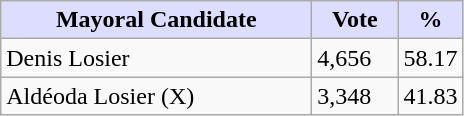<table class="wikitable">
<tr>
<th style="background:#ddf; width:200px;">Mayoral Candidate</th>
<th style="background:#ddf; width:50px;">Vote</th>
<th style="background:#ddf; width:30px;">%</th>
</tr>
<tr>
<td>Denis Losier</td>
<td>4,656</td>
<td>58.17</td>
</tr>
<tr>
<td>Aldéoda Losier (X)</td>
<td>3,348</td>
<td>41.83</td>
</tr>
</table>
